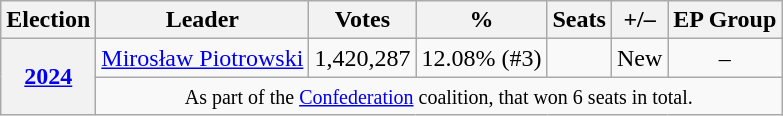<table class="wikitable" style="text-align:center;">
<tr>
<th>Election</th>
<th>Leader</th>
<th>Votes</th>
<th>%</th>
<th>Seats</th>
<th>+/–</th>
<th>EP Group</th>
</tr>
<tr>
<th rowspan=2><a href='#'>2024</a></th>
<td><a href='#'>Mirosław Piotrowski</a></td>
<td>1,420,287</td>
<td>12.08% (#3)</td>
<td></td>
<td>New</td>
<td>–</td>
</tr>
<tr>
<td colspan="6"><small>As part of the <a href='#'>Confederation</a> coalition, that won 6 seats in total.</small></td>
</tr>
</table>
